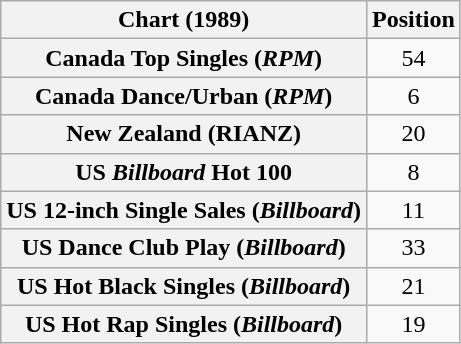<table class="wikitable sortable plainrowheaders" style="text-align:center">
<tr>
<th>Chart (1989)</th>
<th>Position</th>
</tr>
<tr>
<th scope="row">Canada Top Singles (<em>RPM</em>)</th>
<td>54</td>
</tr>
<tr>
<th scope="row">Canada Dance/Urban (<em>RPM</em>)</th>
<td>6</td>
</tr>
<tr>
<th scope="row">New Zealand (RIANZ)</th>
<td>20</td>
</tr>
<tr>
<th scope="row">US <em>Billboard</em> Hot 100</th>
<td>8</td>
</tr>
<tr>
<th scope="row">US 12-inch Single Sales (<em>Billboard</em>)</th>
<td>11</td>
</tr>
<tr>
<th scope="row">US Dance Club Play (<em>Billboard</em>)</th>
<td>33</td>
</tr>
<tr>
<th scope="row">US Hot Black Singles (<em>Billboard</em>)</th>
<td>21</td>
</tr>
<tr>
<th scope="row">US Hot Rap Singles (<em>Billboard</em>)</th>
<td>19</td>
</tr>
</table>
